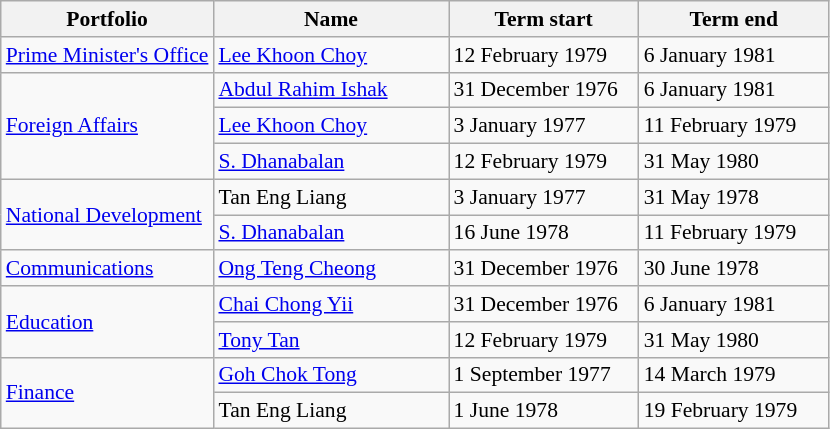<table class="wikitable unsortable" style="font-size: 90%;">
<tr>
<th scope="col">Portfolio</th>
<th scope="col" width="150px">Name</th>
<th scope="col" width="120px">Term start</th>
<th scope="col" width="120px">Term end</th>
</tr>
<tr>
<td><a href='#'>Prime Minister's Office</a></td>
<td><a href='#'>Lee Khoon Choy</a></td>
<td>12 February 1979</td>
<td>6 January 1981</td>
</tr>
<tr>
<td rowspan="3"><a href='#'>Foreign Affairs</a></td>
<td><a href='#'>Abdul Rahim Ishak</a></td>
<td>31 December 1976</td>
<td>6 January 1981</td>
</tr>
<tr>
<td><a href='#'>Lee Khoon Choy</a></td>
<td>3 January 1977</td>
<td>11 February 1979</td>
</tr>
<tr>
<td><a href='#'>S. Dhanabalan</a></td>
<td>12 February 1979</td>
<td>31 May 1980</td>
</tr>
<tr>
<td rowspan="2"><a href='#'>National Development</a></td>
<td>Tan Eng Liang</td>
<td>3 January 1977</td>
<td>31 May 1978</td>
</tr>
<tr>
<td><a href='#'>S. Dhanabalan</a></td>
<td>16 June 1978</td>
<td>11 February 1979</td>
</tr>
<tr>
<td><a href='#'>Communications</a></td>
<td><a href='#'>Ong Teng Cheong</a></td>
<td>31 December 1976</td>
<td>30 June 1978</td>
</tr>
<tr>
<td rowspan="2"><a href='#'>Education</a></td>
<td><a href='#'>Chai Chong Yii</a></td>
<td>31 December 1976</td>
<td>6 January 1981</td>
</tr>
<tr>
<td><a href='#'>Tony Tan</a></td>
<td>12 February 1979</td>
<td>31 May 1980</td>
</tr>
<tr>
<td rowspan="2"><a href='#'>Finance</a></td>
<td><a href='#'>Goh Chok Tong</a></td>
<td>1 September 1977</td>
<td>14 March 1979</td>
</tr>
<tr>
<td>Tan Eng Liang</td>
<td>1 June 1978</td>
<td>19 February 1979</td>
</tr>
</table>
